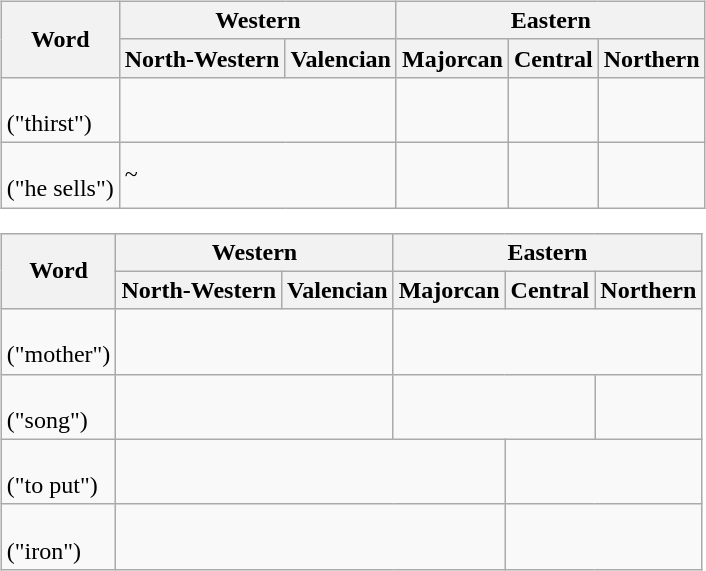<table>
<tr>
<td><br><table class="wikitable">
<tr>
<th rowspan="2">Word</th>
<th colspan="2">Western</th>
<th colspan="3">Eastern</th>
</tr>
<tr>
<th>North-Western</th>
<th>Valencian</th>
<th>Majorcan</th>
<th>Central</th>
<th>Northern</th>
</tr>
<tr>
<td><strong></strong> <br> ("thirst")</td>
<td colspan="2"></td>
<td></td>
<td></td>
<td></td>
</tr>
<tr>
<td><strong></strong> <br> ("he sells")</td>
<td colspan="2"> ~ </td>
<td></td>
<td></td>
<td></td>
</tr>
</table>
<table class="wikitable">
<tr>
<th rowspan="2">Word</th>
<th colspan="2">Western</th>
<th colspan="4">Eastern</th>
</tr>
<tr>
<th>North-Western</th>
<th>Valencian</th>
<th>Majorcan</th>
<th>Central</th>
<th>Northern</th>
</tr>
<tr>
<td><strong></strong> <br> ("mother")</td>
<td colspan="2"></td>
<td colspan="3"></td>
</tr>
<tr>
<td><strong></strong> <br> ("song")</td>
<td colspan="2"></td>
<td colspan="2"></td>
<td></td>
</tr>
<tr>
<td><strong></strong> <br> ("to put")</td>
<td colspan="3"></td>
<td colspan="2"></td>
</tr>
<tr>
<td><strong></strong> <br> ("iron")</td>
<td colspan="3"></td>
<td colspan="2"></td>
</tr>
</table>
</td>
</tr>
</table>
